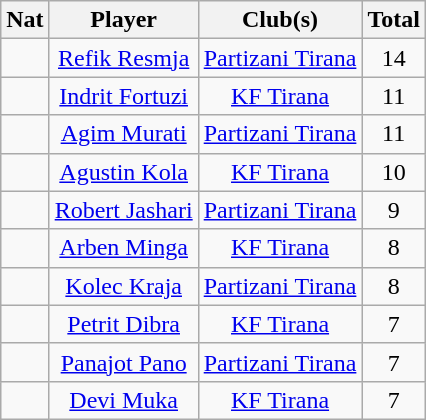<table class="wikitable" style="text-align: center">
<tr>
<th class="unsortable">Nat</th>
<th>Player</th>
<th>Club(s)</th>
<th>Total</th>
</tr>
<tr>
<td></td>
<td><a href='#'>Refik Resmja</a></td>
<td><a href='#'>Partizani Tirana</a></td>
<td>14</td>
</tr>
<tr>
<td></td>
<td><a href='#'>Indrit Fortuzi</a></td>
<td><a href='#'>KF Tirana</a></td>
<td>11</td>
</tr>
<tr>
<td></td>
<td><a href='#'>Agim Murati</a></td>
<td><a href='#'>Partizani Tirana</a></td>
<td>11</td>
</tr>
<tr>
<td></td>
<td><a href='#'>Agustin Kola</a></td>
<td><a href='#'>KF Tirana</a></td>
<td>10</td>
</tr>
<tr>
<td></td>
<td><a href='#'>Robert Jashari</a></td>
<td><a href='#'>Partizani Tirana</a></td>
<td>9</td>
</tr>
<tr>
<td></td>
<td><a href='#'>Arben Minga</a></td>
<td><a href='#'>KF Tirana</a></td>
<td>8</td>
</tr>
<tr>
<td></td>
<td><a href='#'>Kolec Kraja</a></td>
<td><a href='#'>Partizani Tirana</a></td>
<td>8</td>
</tr>
<tr>
<td></td>
<td><a href='#'>Petrit Dibra</a></td>
<td><a href='#'>KF Tirana</a></td>
<td>7</td>
</tr>
<tr>
<td></td>
<td><a href='#'>Panajot Pano</a></td>
<td><a href='#'>Partizani Tirana</a></td>
<td>7</td>
</tr>
<tr>
<td></td>
<td><a href='#'>Devi Muka</a></td>
<td><a href='#'>KF Tirana</a></td>
<td>7</td>
</tr>
</table>
